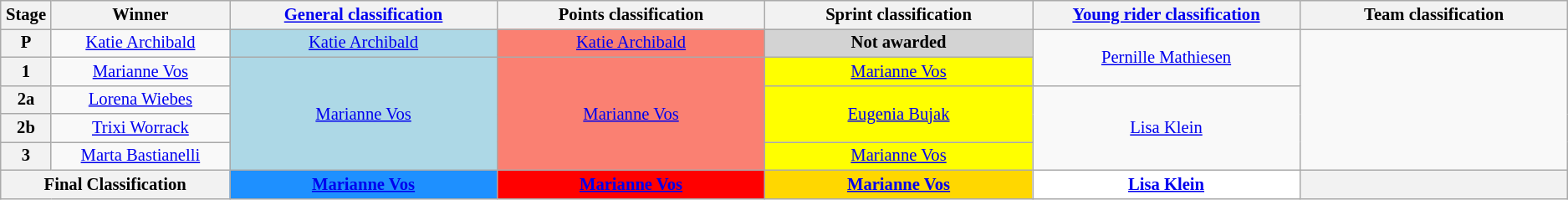<table class="wikitable" style="text-align: center; font-size:86%;">
<tr style="background-color: #efefef;">
<th width="1%">Stage</th>
<th width="10%">Winner</th>
<th scope=col width="15%"><a href='#'>General classification</a><br></th>
<th scope=col width="15%">Points classification<br></th>
<th scope=col width="15%">Sprint classification<br></th>
<th scope=col width="15%"><a href='#'>Young rider classification</a><br></th>
<th scope=col width="15%">Team classification</th>
</tr>
<tr>
<th>P</th>
<td><a href='#'>Katie Archibald</a></td>
<td style="background:lightblue;"><a href='#'>Katie Archibald</a></td>
<td style="background:salmon;" rowspan=1><a href='#'>Katie Archibald</a></td>
<td style="background:lightgrey;" rowspan=1><strong>Not awarded</strong></td>
<td style="background:offwhite;" rowspan=2><a href='#'>Pernille Mathiesen</a></td>
<td rowspan=5></td>
</tr>
<tr>
<th>1</th>
<td><a href='#'>Marianne Vos</a></td>
<td style="background:lightblue;" rowspan=4><a href='#'>Marianne Vos</a></td>
<td style="background:salmon;" rowspan=4><a href='#'>Marianne Vos</a></td>
<td style="background:yellow;" rowspan=1><a href='#'>Marianne Vos</a></td>
</tr>
<tr>
<th>2a</th>
<td><a href='#'>Lorena Wiebes</a></td>
<td style="background:yellow;" rowspan=2><a href='#'>Eugenia Bujak</a></td>
<td style="background:offwhite;" rowspan=3><a href='#'>Lisa Klein</a></td>
</tr>
<tr>
<th>2b</th>
<td><a href='#'>Trixi Worrack</a></td>
</tr>
<tr>
<th>3</th>
<td><a href='#'>Marta Bastianelli</a></td>
<td style="background:yellow;" rowspan=1><a href='#'>Marianne Vos</a></td>
</tr>
<tr>
<th colspan="2"><strong>Final Classification</strong></th>
<th style="background:dodgerblue;"><a href='#'>Marianne Vos</a></th>
<th style="background:red;"><a href='#'>Marianne Vos</a></th>
<th style="background:gold;"><a href='#'>Marianne Vos</a></th>
<th style="background:white;"><a href='#'>Lisa Klein</a></th>
<th></th>
</tr>
</table>
